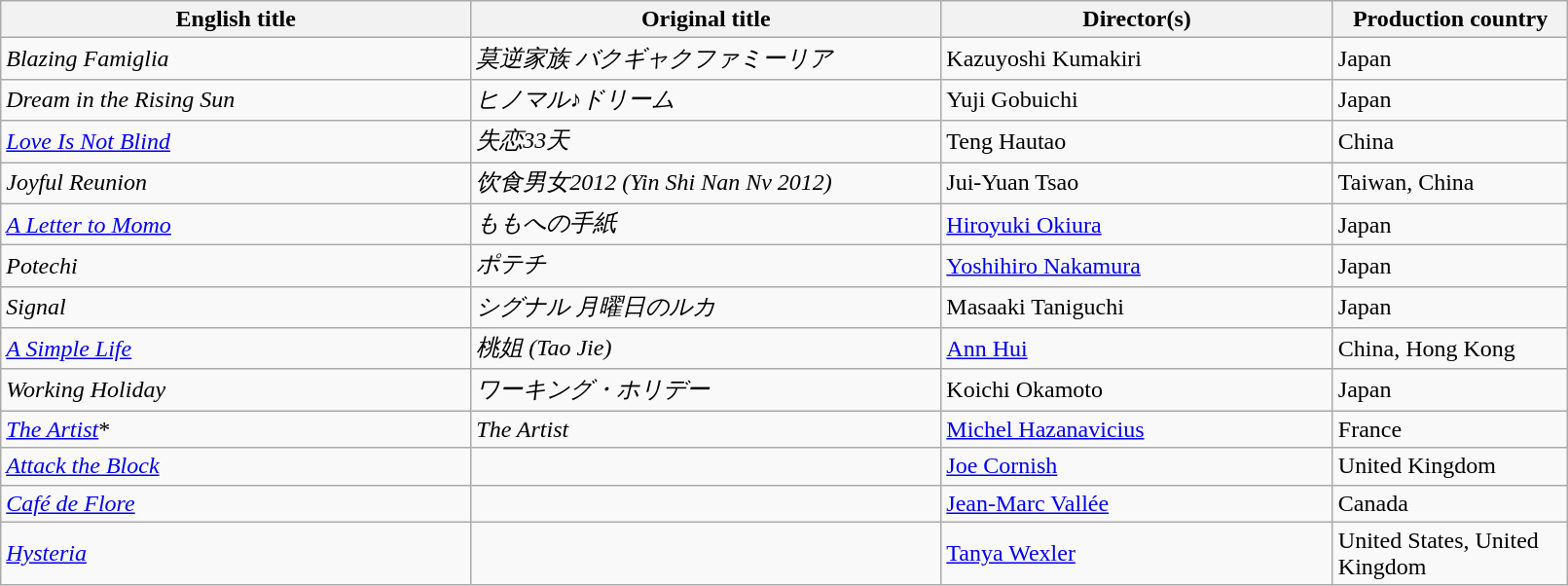<table class="sortable wikitable" width="85%" cellpadding="5">
<tr>
<th width="30%">English title</th>
<th width="30%">Original title</th>
<th width="25%">Director(s)</th>
<th width="15%">Production country</th>
</tr>
<tr>
<td><em>Blazing Famiglia</em></td>
<td><em>莫逆家族 バクギャクファミーリア</em></td>
<td>Kazuyoshi Kumakiri</td>
<td>Japan</td>
</tr>
<tr>
<td><em>Dream in the Rising Sun</em></td>
<td><em>ヒノマル♪ドリーム</em></td>
<td>Yuji Gobuichi</td>
<td>Japan</td>
</tr>
<tr>
<td><em><a href='#'>Love Is Not Blind</a></em></td>
<td><em>失恋33天</em></td>
<td>Teng Hautao</td>
<td>China</td>
</tr>
<tr>
<td><em>Joyful Reunion</em></td>
<td><em>饮食男女2012 (Yin Shi Nan Nv 2012)</em></td>
<td>Jui-Yuan Tsao</td>
<td>Taiwan, China</td>
</tr>
<tr>
<td><em><a href='#'>A Letter to Momo</a></em></td>
<td><em>ももへの手紙</em></td>
<td><a href='#'>Hiroyuki Okiura</a></td>
<td>Japan</td>
</tr>
<tr>
<td><em>Potechi</em></td>
<td><em>ポテチ</em></td>
<td><a href='#'>Yoshihiro Nakamura</a></td>
<td>Japan</td>
</tr>
<tr>
<td><em>Signal</em></td>
<td><em>シグナル 月曜日のルカ</em></td>
<td>Masaaki Taniguchi</td>
<td>Japan</td>
</tr>
<tr>
<td><em><a href='#'>A Simple Life</a></em></td>
<td><em>桃姐 (Tao Jie)</em></td>
<td><a href='#'>Ann Hui</a></td>
<td>China, Hong Kong</td>
</tr>
<tr>
<td><em>Working Holiday</em></td>
<td><em>ワーキング・ホリデー</em></td>
<td>Koichi Okamoto</td>
<td>Japan</td>
</tr>
<tr>
<td><em><a href='#'>The Artist</a></em>*</td>
<td><em>The Artist</em></td>
<td><a href='#'>Michel Hazanavicius</a></td>
<td>France</td>
</tr>
<tr>
<td><em><a href='#'>Attack the Block</a></em></td>
<td></td>
<td><a href='#'>Joe Cornish</a></td>
<td>United Kingdom</td>
</tr>
<tr>
<td><em><a href='#'>Café de Flore</a></em></td>
<td></td>
<td><a href='#'>Jean-Marc Vallée</a></td>
<td>Canada</td>
</tr>
<tr>
<td><em><a href='#'>Hysteria</a></em></td>
<td></td>
<td><a href='#'>Tanya Wexler</a></td>
<td>United States, United Kingdom</td>
</tr>
</table>
